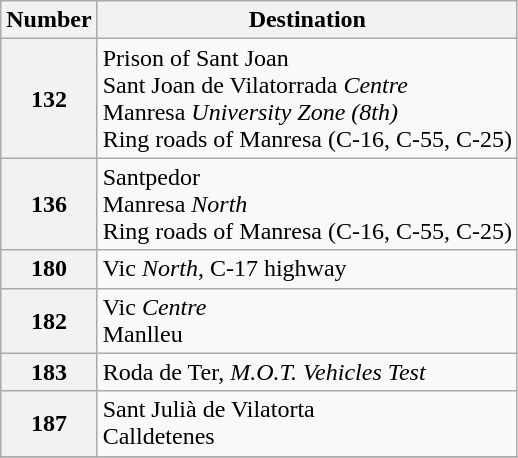<table class="wikitable">
<tr>
<th>Number</th>
<th>Destination</th>
</tr>
<tr>
<th> 132</th>
<td>Prison of Sant Joan<br>Sant Joan de Vilatorrada <em>Centre</em><br>Manresa <em>University Zone (8th)</em><br>Ring roads of Manresa (C-16, C-55, C-25)</td>
</tr>
<tr>
<th> 136</th>
<td>Santpedor<br>Manresa <em>North</em><br>Ring roads of Manresa (C-16, C-55, C-25)</td>
</tr>
<tr>
<th> 180</th>
<td>Vic <em>North</em>, C-17 highway</td>
</tr>
<tr>
<th> 182</th>
<td>Vic <em>Centre</em><br>Manlleu</td>
</tr>
<tr>
<th> 183</th>
<td>Roda de Ter, <em>M.O.T. Vehicles Test</em></td>
</tr>
<tr>
<th> 187</th>
<td>Sant Julià de Vilatorta<br>Calldetenes</td>
</tr>
<tr>
</tr>
</table>
